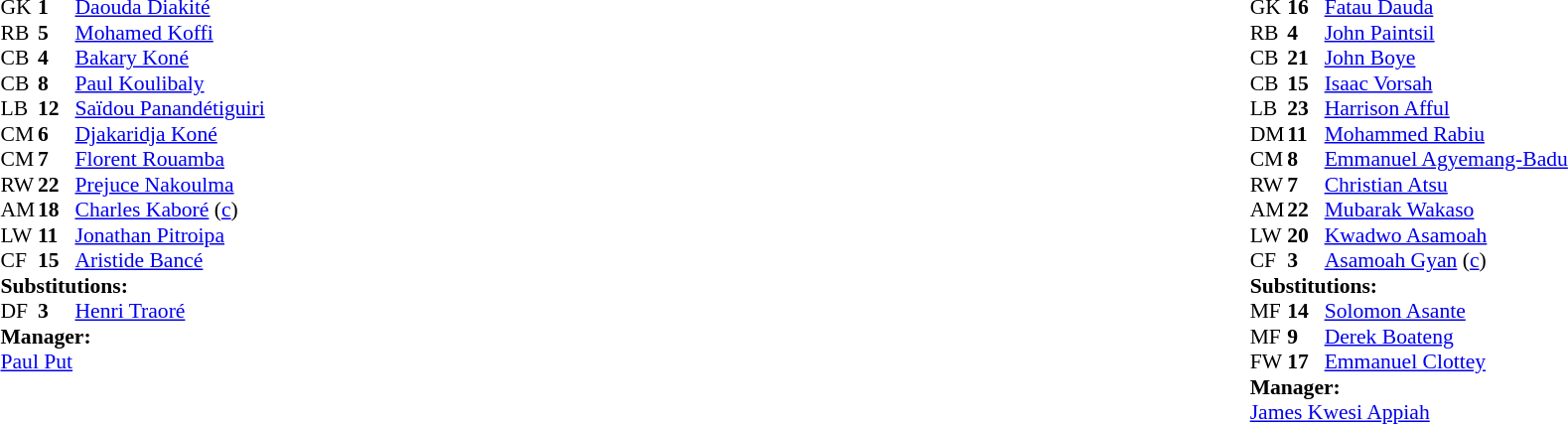<table width="100%">
<tr>
<td valign="top" width="50%"><br><table style="font-size: 90%" cellspacing="0" cellpadding="0">
<tr>
<th width=25></th>
<th width=25></th>
</tr>
<tr>
<td>GK</td>
<td><strong>1</strong></td>
<td><a href='#'>Daouda Diakité</a></td>
</tr>
<tr>
<td>RB</td>
<td><strong>5</strong></td>
<td><a href='#'>Mohamed Koffi</a></td>
<td></td>
<td></td>
</tr>
<tr>
<td>CB</td>
<td><strong>4</strong></td>
<td><a href='#'>Bakary Koné</a></td>
</tr>
<tr>
<td>CB</td>
<td><strong>8</strong></td>
<td><a href='#'>Paul Koulibaly</a></td>
<td></td>
</tr>
<tr>
<td>LB</td>
<td><strong>12</strong></td>
<td><a href='#'>Saïdou Panandétiguiri</a></td>
</tr>
<tr>
<td>CM</td>
<td><strong>6</strong></td>
<td><a href='#'>Djakaridja Koné</a></td>
</tr>
<tr>
<td>CM</td>
<td><strong>7</strong></td>
<td><a href='#'>Florent Rouamba</a></td>
</tr>
<tr>
<td>RW</td>
<td><strong>22</strong></td>
<td><a href='#'>Prejuce Nakoulma</a></td>
</tr>
<tr>
<td>AM</td>
<td><strong>18</strong></td>
<td><a href='#'>Charles Kaboré</a> (<a href='#'>c</a>)</td>
</tr>
<tr>
<td>LW</td>
<td><strong>11</strong></td>
<td><a href='#'>Jonathan Pitroipa</a></td>
<td></td>
</tr>
<tr>
<td>CF</td>
<td><strong>15</strong></td>
<td><a href='#'>Aristide Bancé</a></td>
</tr>
<tr>
<th width=25></th>
<th width=25></th>
</tr>
<tr>
<td colspan=3><strong>Substitutions:</strong></td>
</tr>
<tr>
<td>DF</td>
<td><strong>3</strong></td>
<td><a href='#'>Henri Traoré</a></td>
<td></td>
<td></td>
</tr>
<tr>
<td colspan=3><strong>Manager:</strong></td>
</tr>
<tr>
<td colspan=3> <a href='#'>Paul Put</a></td>
</tr>
</table>
</td>
<td valign="top"></td>
<td valign="top" width="50%"><br><table style="font-size: 90%" cellspacing="0" cellpadding="0" align="center">
<tr>
<th width=25></th>
<th width=25></th>
</tr>
<tr>
<td>GK</td>
<td><strong>16</strong></td>
<td><a href='#'>Fatau Dauda</a></td>
</tr>
<tr>
<td>RB</td>
<td><strong>4</strong></td>
<td><a href='#'>John Paintsil</a></td>
<td></td>
<td></td>
</tr>
<tr>
<td>CB</td>
<td><strong>21</strong></td>
<td><a href='#'>John Boye</a></td>
</tr>
<tr>
<td>CB</td>
<td><strong>15</strong></td>
<td><a href='#'>Isaac Vorsah</a></td>
</tr>
<tr>
<td>LB</td>
<td><strong>23</strong></td>
<td><a href='#'>Harrison Afful</a></td>
</tr>
<tr>
<td>DM</td>
<td><strong>11</strong></td>
<td><a href='#'>Mohammed Rabiu</a></td>
<td></td>
<td></td>
</tr>
<tr>
<td>CM</td>
<td><strong>8</strong></td>
<td><a href='#'>Emmanuel Agyemang-Badu</a></td>
</tr>
<tr>
<td>RW</td>
<td><strong>7</strong></td>
<td><a href='#'>Christian Atsu</a></td>
</tr>
<tr>
<td>AM</td>
<td><strong>22</strong></td>
<td><a href='#'>Mubarak Wakaso</a></td>
<td></td>
<td></td>
</tr>
<tr>
<td>LW</td>
<td><strong>20</strong></td>
<td><a href='#'>Kwadwo Asamoah</a></td>
</tr>
<tr>
<td>CF</td>
<td><strong>3</strong></td>
<td><a href='#'>Asamoah Gyan</a> (<a href='#'>c</a>)</td>
</tr>
<tr>
<td colspan=3><strong>Substitutions:</strong></td>
</tr>
<tr>
<td>MF</td>
<td><strong>14</strong></td>
<td><a href='#'>Solomon Asante</a></td>
<td></td>
<td></td>
</tr>
<tr>
<td>MF</td>
<td><strong>9</strong></td>
<td><a href='#'>Derek Boateng</a></td>
<td></td>
<td></td>
</tr>
<tr>
<td>FW</td>
<td><strong>17</strong></td>
<td><a href='#'>Emmanuel Clottey</a></td>
<td></td>
<td></td>
</tr>
<tr>
<td colspan=3><strong>Manager:</strong></td>
</tr>
<tr>
<td colspan=3><a href='#'>James Kwesi Appiah</a></td>
</tr>
</table>
</td>
</tr>
</table>
